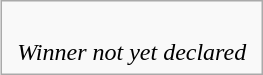<table style="float; margin-left: 1em; margin-bottom: 0.5em" class="infobox">
<tr>
<td style="padding: 0 5px;"><br>





</td>
</tr>
<tr>
<td style="padding: 0 5px;"> <em>Winner not yet declared</em></td>
</tr>
</table>
